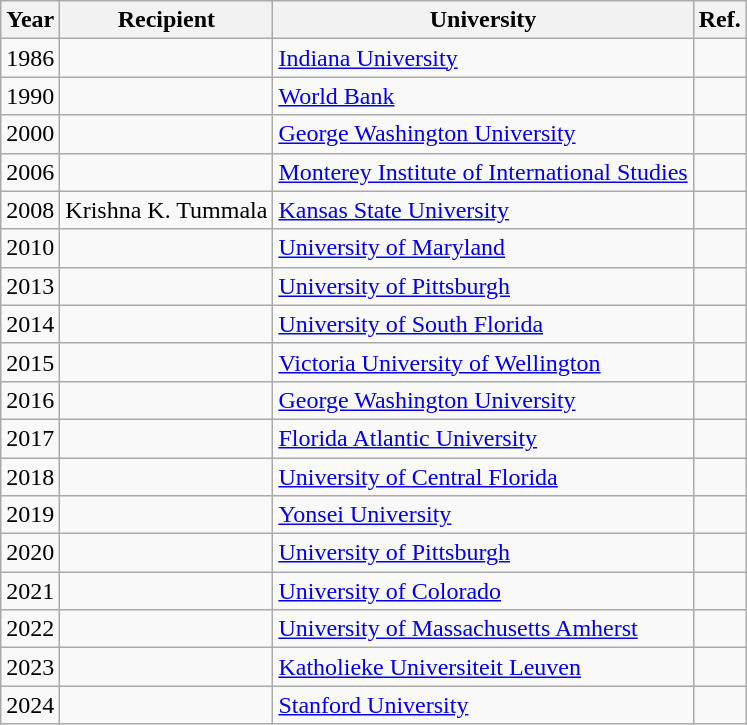<table class="wikitable sortable mw-collapsible">
<tr>
<th>Year</th>
<th>Recipient</th>
<th>University</th>
<th>Ref.</th>
</tr>
<tr>
<td>1986</td>
<td></td>
<td><a href='#'>Indiana University</a></td>
<td></td>
</tr>
<tr>
<td>1990</td>
<td></td>
<td><a href='#'>World Bank</a></td>
<td></td>
</tr>
<tr>
<td>2000</td>
<td></td>
<td><a href='#'>George Washington University</a></td>
<td></td>
</tr>
<tr>
<td>2006</td>
<td></td>
<td><a href='#'>Monterey Institute of International Studies</a></td>
<td></td>
</tr>
<tr>
<td>2008</td>
<td>Krishna K. Tummala</td>
<td><a href='#'>Kansas State University</a></td>
<td></td>
</tr>
<tr>
<td>2010</td>
<td></td>
<td><a href='#'>University of Maryland</a></td>
<td></td>
</tr>
<tr>
<td>2013</td>
<td></td>
<td><a href='#'>University of Pittsburgh</a></td>
<td></td>
</tr>
<tr>
<td>2014</td>
<td></td>
<td><a href='#'>University of South Florida</a></td>
<td></td>
</tr>
<tr>
<td>2015</td>
<td></td>
<td><a href='#'>Victoria University of Wellington</a></td>
<td></td>
</tr>
<tr>
<td>2016</td>
<td></td>
<td><a href='#'>George Washington University</a></td>
<td></td>
</tr>
<tr>
<td>2017</td>
<td></td>
<td><a href='#'>Florida Atlantic University</a></td>
<td></td>
</tr>
<tr>
<td>2018</td>
<td></td>
<td><a href='#'>University of Central Florida</a></td>
<td></td>
</tr>
<tr>
<td>2019</td>
<td></td>
<td><a href='#'>Yonsei University</a></td>
<td></td>
</tr>
<tr>
<td>2020</td>
<td></td>
<td><a href='#'>University of Pittsburgh</a></td>
<td></td>
</tr>
<tr>
<td>2021</td>
<td></td>
<td><a href='#'>University of Colorado</a></td>
<td></td>
</tr>
<tr>
<td>2022</td>
<td></td>
<td><a href='#'>University of Massachusetts Amherst</a></td>
<td></td>
</tr>
<tr>
<td>2023</td>
<td></td>
<td><a href='#'>Katholieke Universiteit Leuven</a></td>
<td></td>
</tr>
<tr>
<td>2024</td>
<td></td>
<td><a href='#'>Stanford University</a></td>
<td></td>
</tr>
</table>
